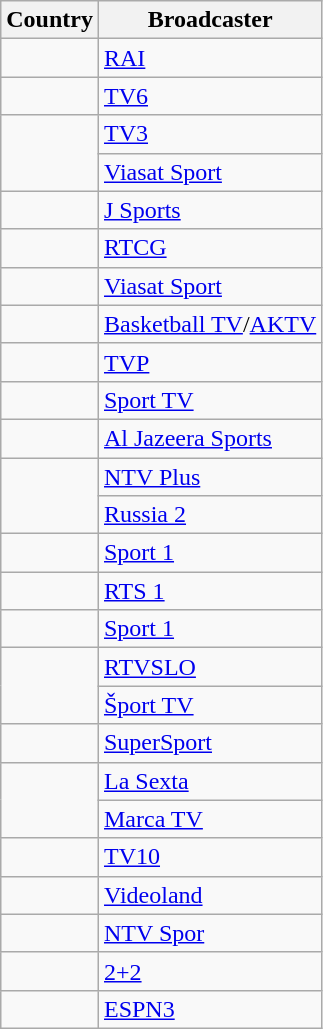<table class="wikitable">
<tr>
<th align=center>Country</th>
<th align=center>Broadcaster</th>
</tr>
<tr>
<td align=left></td>
<td><a href='#'>RAI</a></td>
</tr>
<tr>
<td align=left></td>
<td><a href='#'>TV6</a></td>
</tr>
<tr>
<td style="text-align:left;" rowspan="2"></td>
<td><a href='#'>TV3</a></td>
</tr>
<tr>
<td><a href='#'>Viasat Sport</a></td>
</tr>
<tr>
<td align=left></td>
<td><a href='#'>J Sports</a></td>
</tr>
<tr>
<td align=left></td>
<td><a href='#'>RTCG</a></td>
</tr>
<tr>
<td align=left></td>
<td><a href='#'>Viasat Sport</a></td>
</tr>
<tr>
<td align=left></td>
<td><a href='#'>Basketball TV</a>/<a href='#'>AKTV</a></td>
</tr>
<tr>
<td align=left></td>
<td><a href='#'>TVP</a></td>
</tr>
<tr>
<td align=left></td>
<td><a href='#'>Sport TV</a></td>
</tr>
<tr>
<td align=left></td>
<td><a href='#'>Al Jazeera Sports</a></td>
</tr>
<tr>
<td style="text-align:left;" rowspan="2"></td>
<td><a href='#'>NTV Plus</a></td>
</tr>
<tr>
<td><a href='#'>Russia 2</a></td>
</tr>
<tr>
<td align=left></td>
<td><a href='#'>Sport 1</a></td>
</tr>
<tr>
<td align=left></td>
<td><a href='#'>RTS 1</a></td>
</tr>
<tr>
<td align=left></td>
<td><a href='#'>Sport 1</a></td>
</tr>
<tr>
<td style="text-align:left;" rowspan="2"></td>
<td><a href='#'>RTVSLO</a></td>
</tr>
<tr>
<td><a href='#'>Šport TV</a></td>
</tr>
<tr>
<td align=left></td>
<td><a href='#'>SuperSport</a></td>
</tr>
<tr>
<td style="text-align:left;" rowspan="2"></td>
<td><a href='#'>La Sexta</a></td>
</tr>
<tr>
<td><a href='#'>Marca TV</a></td>
</tr>
<tr>
<td align=left></td>
<td><a href='#'>TV10</a></td>
</tr>
<tr>
<td align=left></td>
<td><a href='#'>Videoland</a></td>
</tr>
<tr>
<td align=left></td>
<td><a href='#'>NTV Spor</a></td>
</tr>
<tr>
<td align=left></td>
<td><a href='#'>2+2</a></td>
</tr>
<tr>
<td align=left></td>
<td><a href='#'>ESPN3</a></td>
</tr>
</table>
